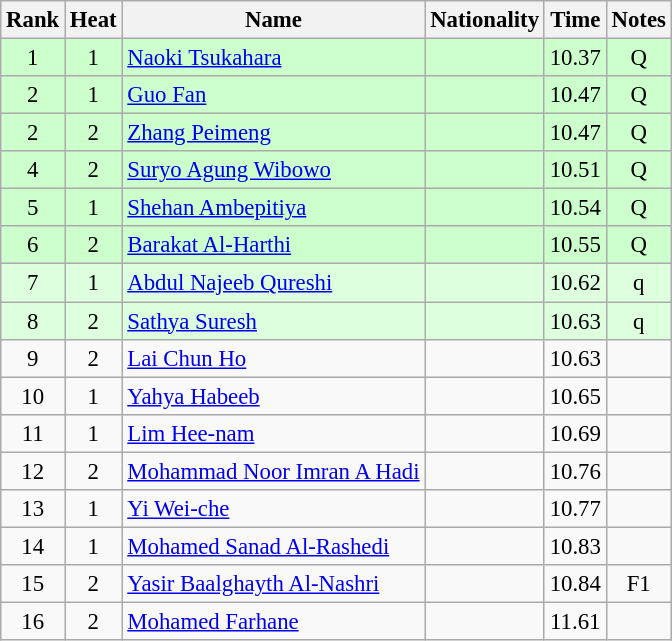<table class="wikitable sortable" style="text-align:center; font-size:95%">
<tr>
<th>Rank</th>
<th>Heat</th>
<th>Name</th>
<th>Nationality</th>
<th>Time</th>
<th>Notes</th>
</tr>
<tr bgcolor=ccffcc>
<td>1</td>
<td>1</td>
<td align=left><a href='#'>Naoki Tsukahara</a></td>
<td align=left></td>
<td>10.37</td>
<td>Q</td>
</tr>
<tr bgcolor=ccffcc>
<td>2</td>
<td>1</td>
<td align=left><a href='#'>Guo Fan</a></td>
<td align=left></td>
<td>10.47</td>
<td>Q</td>
</tr>
<tr bgcolor=ccffcc>
<td>2</td>
<td>2</td>
<td align=left><a href='#'>Zhang Peimeng</a></td>
<td align=left></td>
<td>10.47</td>
<td>Q</td>
</tr>
<tr bgcolor=ccffcc>
<td>4</td>
<td>2</td>
<td align=left><a href='#'>Suryo Agung Wibowo</a></td>
<td align=left></td>
<td>10.51</td>
<td>Q</td>
</tr>
<tr bgcolor=ccffcc>
<td>5</td>
<td>1</td>
<td align=left><a href='#'>Shehan Ambepitiya</a></td>
<td align=left></td>
<td>10.54</td>
<td>Q</td>
</tr>
<tr bgcolor=ccffcc>
<td>6</td>
<td>2</td>
<td align=left><a href='#'>Barakat Al-Harthi</a></td>
<td align=left></td>
<td>10.55</td>
<td>Q</td>
</tr>
<tr bgcolor=ddffdd>
<td>7</td>
<td>1</td>
<td align=left><a href='#'>Abdul Najeeb Qureshi</a></td>
<td align=left></td>
<td>10.62</td>
<td>q</td>
</tr>
<tr bgcolor=ddffdd>
<td>8</td>
<td>2</td>
<td align=left><a href='#'>Sathya Suresh</a></td>
<td align=left></td>
<td>10.63</td>
<td>q</td>
</tr>
<tr>
<td>9</td>
<td>2</td>
<td align=left><a href='#'>Lai Chun Ho</a></td>
<td align=left></td>
<td>10.63</td>
<td></td>
</tr>
<tr>
<td>10</td>
<td>1</td>
<td align=left><a href='#'>Yahya Habeeb</a></td>
<td align=left></td>
<td>10.65</td>
<td></td>
</tr>
<tr>
<td>11</td>
<td>1</td>
<td align=left><a href='#'>Lim Hee-nam</a></td>
<td align=left></td>
<td>10.69</td>
<td></td>
</tr>
<tr>
<td>12</td>
<td>2</td>
<td align=left><a href='#'>Mohammad Noor Imran A Hadi</a></td>
<td align=left></td>
<td>10.76</td>
<td></td>
</tr>
<tr>
<td>13</td>
<td>1</td>
<td align=left><a href='#'>Yi Wei-che</a></td>
<td align=left></td>
<td>10.77</td>
<td></td>
</tr>
<tr>
<td>14</td>
<td>1</td>
<td align=left><a href='#'>Mohamed Sanad Al-Rashedi</a></td>
<td align=left></td>
<td>10.83</td>
<td></td>
</tr>
<tr>
<td>15</td>
<td>2</td>
<td align=left><a href='#'>Yasir Baalghayth Al-Nashri</a></td>
<td align=left></td>
<td>10.84</td>
<td>F1</td>
</tr>
<tr>
<td>16</td>
<td>2</td>
<td align=left><a href='#'>Mohamed Farhane</a></td>
<td align=left></td>
<td>11.61</td>
<td></td>
</tr>
</table>
